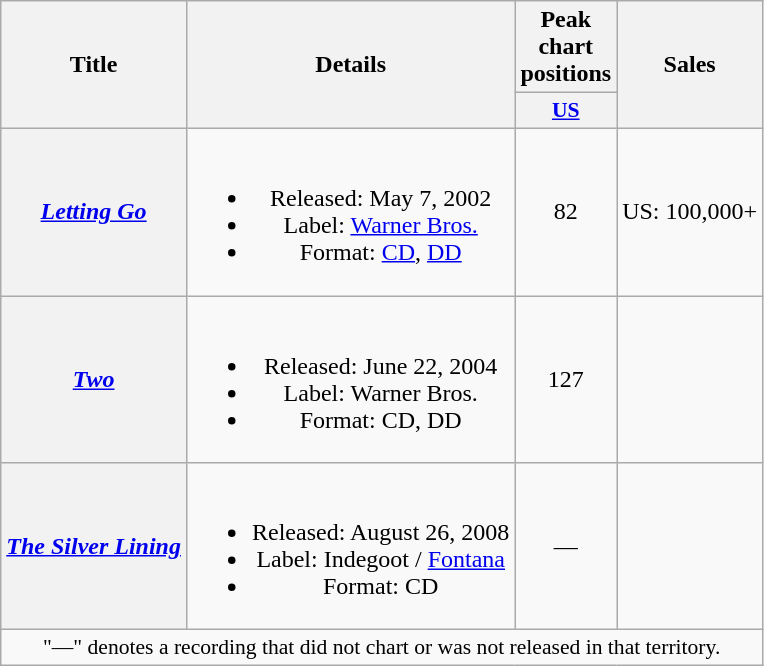<table class="wikitable plainrowheaders" style="text-align:center;" border="1">
<tr>
<th rowspan="2">Title</th>
<th rowspan="2">Details</th>
<th>Peak chart positions</th>
<th rowspan="2">Sales</th>
</tr>
<tr>
<th scope="col" style="width:2em;font-size:90%;"><a href='#'>US</a><br></th>
</tr>
<tr>
<th scope="row"><em><a href='#'>Letting Go</a></em></th>
<td><br><ul><li>Released: May 7, 2002</li><li>Label: <a href='#'>Warner Bros.</a></li><li>Format: <a href='#'>CD</a>, <a href='#'>DD</a></li></ul></td>
<td>82</td>
<td>US: 100,000+</td>
</tr>
<tr>
<th scope="row"><em><a href='#'>Two</a></em></th>
<td><br><ul><li>Released: June 22, 2004</li><li>Label: Warner Bros.</li><li>Format: CD, DD</li></ul></td>
<td>127</td>
<td></td>
</tr>
<tr>
<th scope="row"><em><a href='#'>The Silver Lining</a></em></th>
<td><br><ul><li>Released: August 26, 2008</li><li>Label:  Indegoot / <a href='#'>Fontana</a></li><li>Format: CD</li></ul></td>
<td>—</td>
<td></td>
</tr>
<tr>
<td colspan="4" style="font-size:90%">"—" denotes a recording that did not chart or was not released in that territory.</td>
</tr>
</table>
